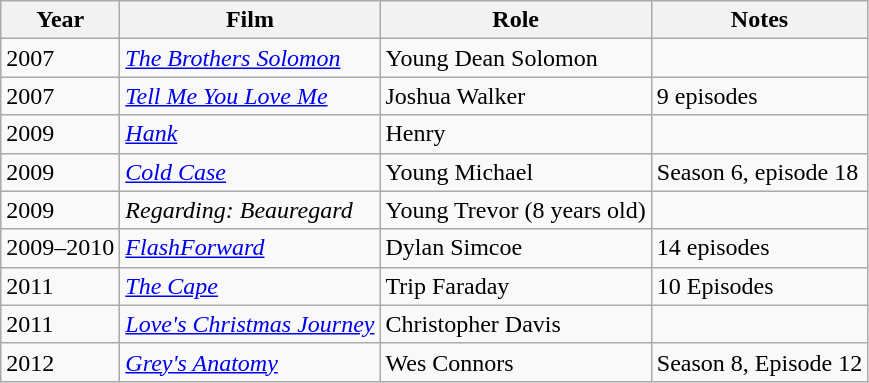<table class="wikitable sortable">
<tr>
<th>Year</th>
<th>Film</th>
<th>Role</th>
<th scope="col" class="unsortable">Notes</th>
</tr>
<tr>
<td>2007</td>
<td><em><a href='#'>The Brothers Solomon</a></em></td>
<td>Young Dean Solomon</td>
<td></td>
</tr>
<tr>
<td>2007</td>
<td><em><a href='#'>Tell Me You Love Me</a></em></td>
<td>Joshua Walker</td>
<td>9 episodes</td>
</tr>
<tr>
<td>2009</td>
<td><em><a href='#'>Hank</a></em></td>
<td>Henry</td>
<td></td>
</tr>
<tr>
<td>2009</td>
<td><em><a href='#'>Cold Case</a></em></td>
<td>Young Michael</td>
<td>Season 6, episode 18</td>
</tr>
<tr>
<td>2009</td>
<td><em>Regarding: Beauregard</em></td>
<td>Young Trevor (8 years old)</td>
<td></td>
</tr>
<tr>
<td>2009–2010</td>
<td><em><a href='#'>FlashForward</a></em></td>
<td>Dylan Simcoe</td>
<td>14 episodes</td>
</tr>
<tr>
<td>2011</td>
<td><em><a href='#'>The Cape</a></em></td>
<td>Trip Faraday</td>
<td>10 Episodes</td>
</tr>
<tr>
<td>2011</td>
<td><em><a href='#'>Love's Christmas Journey</a></em></td>
<td>Christopher Davis</td>
<td></td>
</tr>
<tr>
<td>2012</td>
<td><em><a href='#'>Grey's Anatomy</a></em></td>
<td>Wes Connors</td>
<td>Season 8, Episode 12</td>
</tr>
</table>
